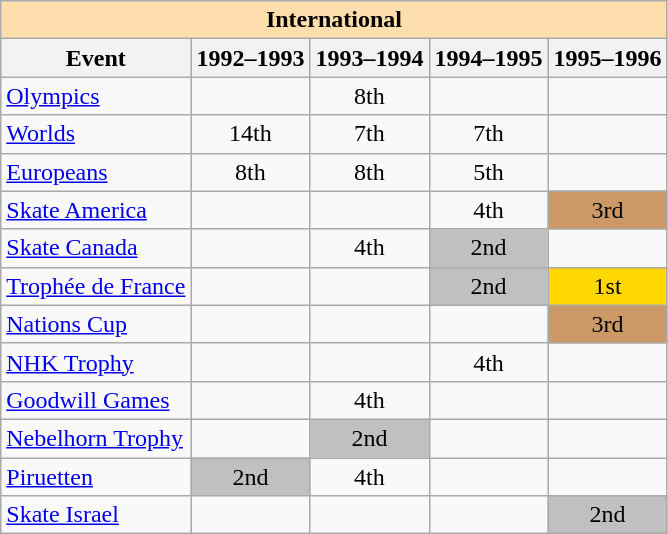<table class="wikitable" style="text-align:center">
<tr>
<th style="background-color: #ffdead;" colspan=5 align=center>International</th>
</tr>
<tr>
<th>Event</th>
<th>1992–1993</th>
<th>1993–1994</th>
<th>1994–1995</th>
<th>1995–1996</th>
</tr>
<tr>
<td align=left><a href='#'>Olympics</a></td>
<td></td>
<td>8th</td>
<td></td>
<td></td>
</tr>
<tr>
<td align=left><a href='#'>Worlds</a></td>
<td>14th</td>
<td>7th</td>
<td>7th</td>
<td></td>
</tr>
<tr>
<td align=left><a href='#'>Europeans</a></td>
<td>8th</td>
<td>8th</td>
<td>5th</td>
<td></td>
</tr>
<tr>
<td align=left><a href='#'>Skate America</a></td>
<td></td>
<td></td>
<td>4th</td>
<td bgcolor=cc9966>3rd</td>
</tr>
<tr>
<td align=left><a href='#'>Skate Canada</a></td>
<td></td>
<td>4th</td>
<td bgcolor=silver>2nd</td>
<td></td>
</tr>
<tr>
<td align=left><a href='#'>Trophée de France</a></td>
<td></td>
<td></td>
<td bgcolor=silver>2nd</td>
<td bgcolor=gold>1st</td>
</tr>
<tr>
<td align=left><a href='#'>Nations Cup</a></td>
<td></td>
<td></td>
<td></td>
<td bgcolor=cc9966>3rd</td>
</tr>
<tr>
<td align=left><a href='#'>NHK Trophy</a></td>
<td></td>
<td></td>
<td>4th</td>
<td></td>
</tr>
<tr>
<td align=left><a href='#'>Goodwill Games</a></td>
<td></td>
<td>4th</td>
<td></td>
<td></td>
</tr>
<tr>
<td align=left><a href='#'>Nebelhorn Trophy</a></td>
<td></td>
<td bgcolor=silver>2nd</td>
<td></td>
<td></td>
</tr>
<tr>
<td align=left><a href='#'>Piruetten</a></td>
<td bgcolor=silver>2nd</td>
<td>4th</td>
<td></td>
<td></td>
</tr>
<tr>
<td align=left><a href='#'>Skate Israel</a></td>
<td></td>
<td></td>
<td></td>
<td bgcolor=silver>2nd</td>
</tr>
</table>
